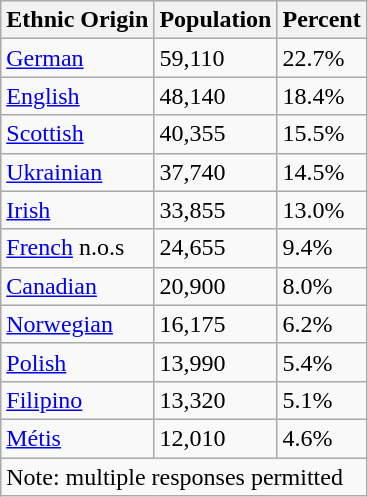<table class="wikitable">
<tr>
<th>Ethnic Origin</th>
<th>Population</th>
<th>Percent</th>
</tr>
<tr>
<td><a href='#'>German</a></td>
<td>59,110</td>
<td>22.7%</td>
</tr>
<tr>
<td><a href='#'>English</a></td>
<td>48,140</td>
<td>18.4%</td>
</tr>
<tr>
<td><a href='#'>Scottish</a></td>
<td>40,355</td>
<td>15.5%</td>
</tr>
<tr>
<td><a href='#'>Ukrainian</a></td>
<td>37,740</td>
<td>14.5%</td>
</tr>
<tr>
<td><a href='#'>Irish</a></td>
<td>33,855</td>
<td>13.0%</td>
</tr>
<tr>
<td><a href='#'>French</a> n.o.s</td>
<td>24,655</td>
<td>9.4%</td>
</tr>
<tr>
<td><a href='#'>Canadian</a></td>
<td>20,900</td>
<td>8.0%</td>
</tr>
<tr>
<td><a href='#'>Norwegian</a></td>
<td>16,175</td>
<td>6.2%</td>
</tr>
<tr>
<td><a href='#'>Polish</a></td>
<td>13,990</td>
<td>5.4%</td>
</tr>
<tr>
<td><a href='#'>Filipino</a></td>
<td>13,320</td>
<td>5.1%</td>
</tr>
<tr>
<td><a href='#'>Métis</a></td>
<td>12,010</td>
<td>4.6%</td>
</tr>
<tr>
<td colspan="3">Note: multiple responses permitted</td>
</tr>
</table>
